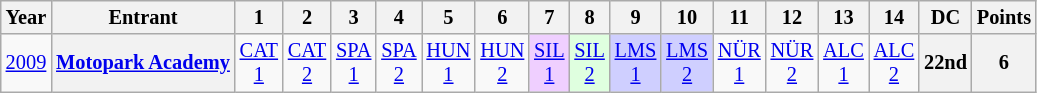<table class="wikitable" style="text-align:center; font-size:85%">
<tr>
<th>Year</th>
<th>Entrant</th>
<th>1</th>
<th>2</th>
<th>3</th>
<th>4</th>
<th>5</th>
<th>6</th>
<th>7</th>
<th>8</th>
<th>9</th>
<th>10</th>
<th>11</th>
<th>12</th>
<th>13</th>
<th>14</th>
<th>DC</th>
<th>Points</th>
</tr>
<tr>
<td><a href='#'>2009</a></td>
<th nowrap><a href='#'>Motopark Academy</a></th>
<td style="background:#;"><a href='#'>CAT<br>1</a><br></td>
<td style="background:#;"><a href='#'>CAT<br>2</a><br></td>
<td style="background:#;"><a href='#'>SPA<br>1</a><br></td>
<td style="background:#;"><a href='#'>SPA<br>2</a><br></td>
<td style="background:#;"><a href='#'>HUN<br>1</a><br></td>
<td style="background:#;"><a href='#'>HUN<br>2</a><br></td>
<td style="background:#efcfff;"><a href='#'>SIL<br>1</a><br></td>
<td style="background:#dfffdf;"><a href='#'>SIL<br>2</a><br></td>
<td style="background:#cfcfff;"><a href='#'>LMS<br>1</a><br></td>
<td style="background:#cfcfff;"><a href='#'>LMS<br>2</a><br></td>
<td style="background:#;"><a href='#'>NÜR<br>1</a><br></td>
<td style="background:#;"><a href='#'>NÜR<br>2</a><br></td>
<td style="background:#;"><a href='#'>ALC<br>1</a><br></td>
<td style="background:#;"><a href='#'>ALC<br>2</a><br></td>
<th>22nd</th>
<th>6</th>
</tr>
</table>
